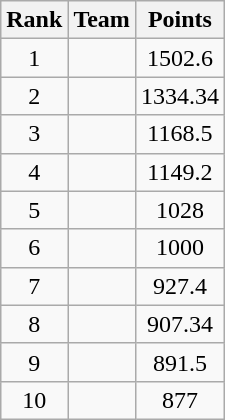<table class="wikitable sortable">
<tr>
<th>Rank</th>
<th>Team</th>
<th>Points</th>
</tr>
<tr>
<td align=center>1</td>
<td></td>
<td align=center>1502.6</td>
</tr>
<tr>
<td align=center>2</td>
<td></td>
<td align=center>1334.34</td>
</tr>
<tr>
<td align=center>3</td>
<td></td>
<td align=center>1168.5</td>
</tr>
<tr>
<td align=center>4</td>
<td></td>
<td align=center>1149.2</td>
</tr>
<tr>
<td align=center>5</td>
<td></td>
<td align=center>1028</td>
</tr>
<tr>
<td align=center>6</td>
<td></td>
<td align=center>1000</td>
</tr>
<tr>
<td align=center>7</td>
<td></td>
<td align=center>927.4</td>
</tr>
<tr>
<td align=center>8</td>
<td></td>
<td align=center>907.34</td>
</tr>
<tr>
<td align=center>9</td>
<td></td>
<td align=center>891.5</td>
</tr>
<tr>
<td align=center>10</td>
<td></td>
<td align=center>877</td>
</tr>
</table>
